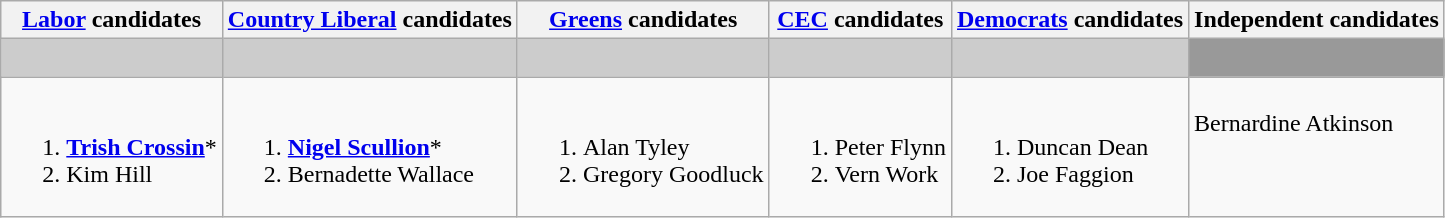<table class="wikitable">
<tr>
<th><a href='#'>Labor</a> candidates</th>
<th><a href='#'>Country Liberal</a> candidates</th>
<th><a href='#'>Greens</a> candidates</th>
<th><a href='#'>CEC</a> candidates</th>
<th><a href='#'>Democrats</a> candidates</th>
<th>Independent candidates</th>
</tr>
<tr style="background:#ccc;">
<td></td>
<td></td>
<td></td>
<td></td>
<td></td>
<td style="background:#999;"> </td>
</tr>
<tr>
<td><br><ol><li><strong><a href='#'>Trish Crossin</a></strong>*</li><li>Kim Hill</li></ol></td>
<td><br><ol><li><strong><a href='#'>Nigel Scullion</a></strong>*</li><li>Bernadette Wallace</li></ol></td>
<td valign=top><br><ol><li>Alan Tyley</li><li>Gregory Goodluck</li></ol></td>
<td valign=top><br><ol><li>Peter Flynn</li><li>Vern Work</li></ol></td>
<td valign=top><br><ol><li>Duncan Dean</li><li>Joe Faggion</li></ol></td>
<td valign=top><br>Bernardine Atkinson</td>
</tr>
</table>
